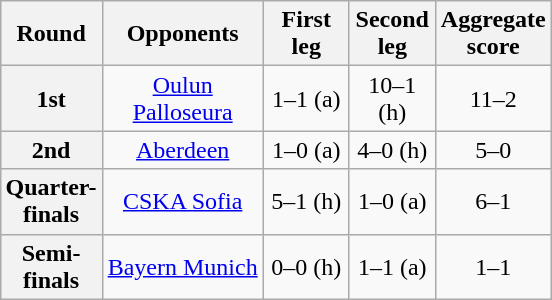<table class="wikitable plainrowheaders" style="text-align:center;margin-left:1em;float:right">
<tr>
<th scope=col width="25">Round</th>
<th scope=col width="100">Opponents</th>
<th scope=col width="50">First leg</th>
<th scope=col width="50">Second leg</th>
<th scope=col width="50">Aggregate score</th>
</tr>
<tr>
<th scope=row style="text-align:center">1st</th>
<td><a href='#'>Oulun Palloseura</a></td>
<td>1–1 (a)</td>
<td>10–1 (h)</td>
<td>11–2</td>
</tr>
<tr>
<th scope=row style="text-align:center">2nd</th>
<td><a href='#'>Aberdeen</a></td>
<td>1–0 (a)</td>
<td>4–0 (h)</td>
<td>5–0</td>
</tr>
<tr>
<th scope=row style="text-align:center">Quarter-finals</th>
<td><a href='#'>CSKA Sofia</a></td>
<td>5–1 (h)</td>
<td>1–0 (a)</td>
<td>6–1</td>
</tr>
<tr>
<th scope=row style="text-align:center">Semi-finals</th>
<td><a href='#'>Bayern Munich</a></td>
<td>0–0 (h)</td>
<td>1–1 (a)</td>
<td>1–1</td>
</tr>
</table>
